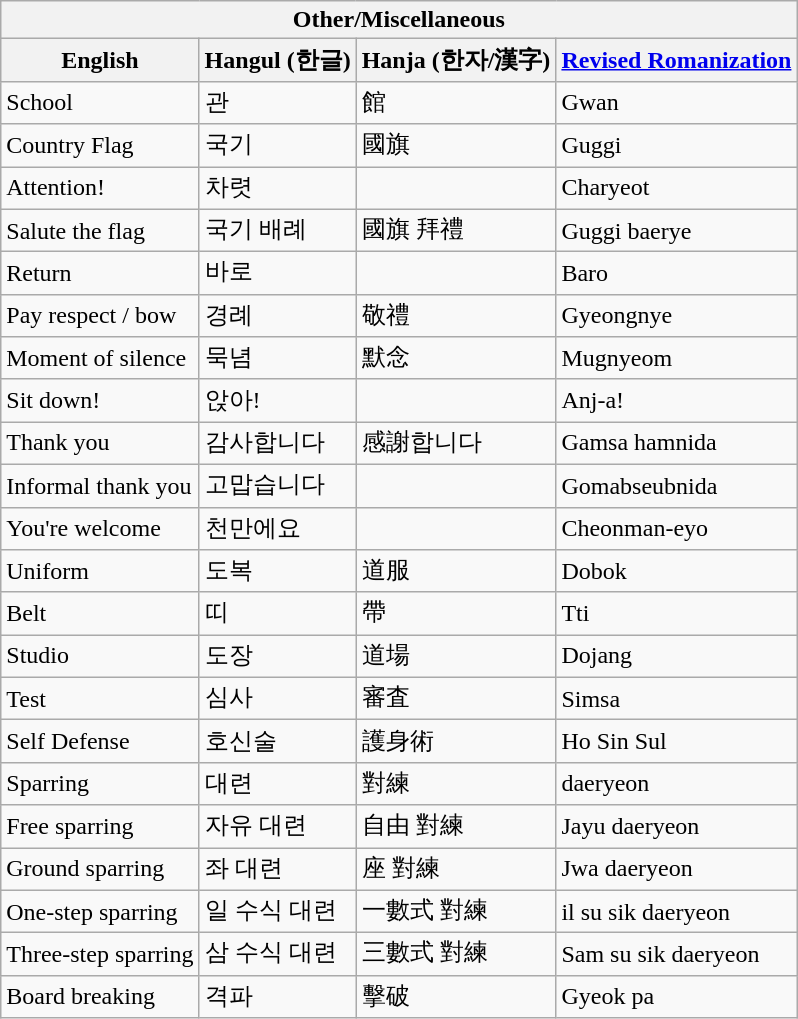<table class="wikitable mw-collapsible mw-collapsed">
<tr>
<th colspan="4">Other/Miscellaneous</th>
</tr>
<tr>
<th>English</th>
<th>Hangul (한글)</th>
<th>Hanja (한자/漢字)</th>
<th><a href='#'>Revised Romanization</a></th>
</tr>
<tr>
<td>School</td>
<td>관</td>
<td>館</td>
<td>Gwan</td>
</tr>
<tr>
<td>Country Flag</td>
<td>국기</td>
<td>國旗</td>
<td>Guggi</td>
</tr>
<tr>
<td>Attention!</td>
<td>차렷</td>
<td></td>
<td>Charyeot</td>
</tr>
<tr>
<td>Salute the flag</td>
<td>국기 배례</td>
<td>國旗 拜禮</td>
<td>Guggi baerye</td>
</tr>
<tr>
<td>Return</td>
<td>바로</td>
<td></td>
<td>Baro</td>
</tr>
<tr>
<td>Pay respect / bow</td>
<td>경례</td>
<td>敬禮</td>
<td>Gyeongnye</td>
</tr>
<tr>
<td>Moment of silence</td>
<td>묵념</td>
<td>默念</td>
<td>Mugnyeom</td>
</tr>
<tr>
<td>Sit down!</td>
<td>앉아!</td>
<td></td>
<td>Anj-a!</td>
</tr>
<tr>
<td>Thank you</td>
<td>감사합니다</td>
<td>感謝합니다</td>
<td>Gamsa hamnida</td>
</tr>
<tr>
<td>Informal thank you</td>
<td>고맙습니다</td>
<td></td>
<td>Gomabseubnida</td>
</tr>
<tr>
<td>You're welcome</td>
<td>천만에요</td>
<td></td>
<td>Cheonman-eyo</td>
</tr>
<tr>
<td>Uniform</td>
<td>도복</td>
<td>道服</td>
<td>Dobok</td>
</tr>
<tr>
<td>Belt</td>
<td>띠</td>
<td>帶</td>
<td>Tti</td>
</tr>
<tr>
<td>Studio</td>
<td>도장</td>
<td>道場</td>
<td>Dojang</td>
</tr>
<tr>
<td>Test</td>
<td>심사</td>
<td>審査</td>
<td>Simsa</td>
</tr>
<tr>
<td>Self Defense</td>
<td>호신술</td>
<td>護身術</td>
<td>Ho Sin Sul</td>
</tr>
<tr>
<td>Sparring</td>
<td>대련</td>
<td>對練</td>
<td>daeryeon</td>
</tr>
<tr>
<td>Free sparring</td>
<td>자유 대련</td>
<td>自由 對練</td>
<td>Jayu daeryeon</td>
</tr>
<tr>
<td>Ground sparring</td>
<td>좌 대련</td>
<td>座 對練</td>
<td>Jwa daeryeon</td>
</tr>
<tr>
<td>One-step sparring</td>
<td>일 수식 대련</td>
<td>一數式 對練</td>
<td>il su sik daeryeon</td>
</tr>
<tr>
<td>Three-step sparring</td>
<td>삼 수식 대련</td>
<td>三數式 對練</td>
<td>Sam su sik daeryeon</td>
</tr>
<tr>
<td>Board breaking</td>
<td>격파</td>
<td>擊破</td>
<td>Gyeok pa</td>
</tr>
</table>
